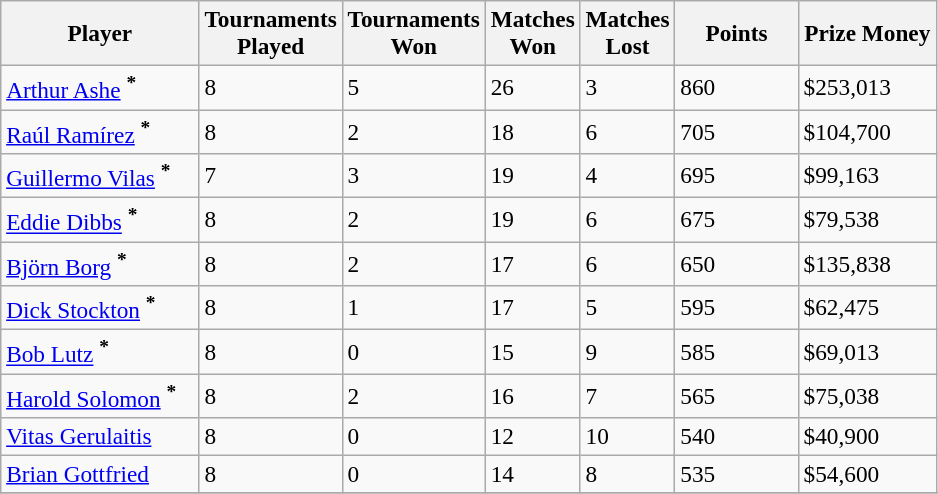<table class="sortable wikitable" style=font-size:97%>
<tr>
<th width=125>Player</th>
<th width=70>Tournaments Played</th>
<th width=70>Tournaments Won</th>
<th width=35>Matches Won</th>
<th width=35>Matches Lost</th>
<th width=75>Points</th>
<th width=85>Prize Money</th>
</tr>
<tr>
<td> <a href='#'>Arthur Ashe</a> <sup><strong>*</strong></sup></td>
<td>8</td>
<td>5</td>
<td>26</td>
<td>3</td>
<td>860</td>
<td>$253,013</td>
</tr>
<tr>
<td> <a href='#'>Raúl Ramírez</a> <sup><strong>*</strong></sup></td>
<td>8</td>
<td>2</td>
<td>18</td>
<td>6</td>
<td>705</td>
<td>$104,700</td>
</tr>
<tr>
<td> <a href='#'>Guillermo Vilas</a> <sup><strong>*</strong></sup></td>
<td>7</td>
<td>3</td>
<td>19</td>
<td>4</td>
<td>695</td>
<td>$99,163</td>
</tr>
<tr>
<td> <a href='#'>Eddie Dibbs</a> <sup><strong>*</strong></sup></td>
<td>8</td>
<td>2</td>
<td>19</td>
<td>6</td>
<td>675</td>
<td>$79,538</td>
</tr>
<tr>
<td> <a href='#'>Björn Borg</a> <sup><strong>*</strong></sup></td>
<td>8</td>
<td>2</td>
<td>17</td>
<td>6</td>
<td>650</td>
<td>$135,838</td>
</tr>
<tr>
<td> <a href='#'>Dick Stockton</a> <sup><strong>*</strong></sup></td>
<td>8</td>
<td>1</td>
<td>17</td>
<td>5</td>
<td>595</td>
<td>$62,475</td>
</tr>
<tr>
<td> <a href='#'>Bob Lutz</a> <sup><strong>*</strong></sup></td>
<td>8</td>
<td>0</td>
<td>15</td>
<td>9</td>
<td>585</td>
<td>$69,013</td>
</tr>
<tr>
<td> <a href='#'>Harold Solomon</a> <sup><strong>*</strong></sup></td>
<td>8</td>
<td>2</td>
<td>16</td>
<td>7</td>
<td>565</td>
<td>$75,038</td>
</tr>
<tr>
<td> <a href='#'>Vitas Gerulaitis</a></td>
<td>8</td>
<td>0</td>
<td>12</td>
<td>10</td>
<td>540</td>
<td>$40,900</td>
</tr>
<tr>
<td> <a href='#'>Brian Gottfried</a></td>
<td>8</td>
<td>0</td>
<td>14</td>
<td>8</td>
<td>535</td>
<td>$54,600</td>
</tr>
<tr>
</tr>
</table>
